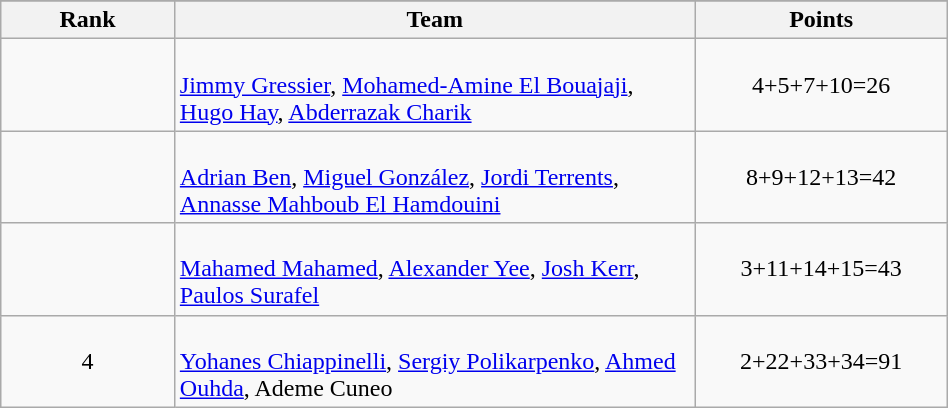<table class="wikitable" style="text-align:center;" width="50%">
<tr>
</tr>
<tr>
<th width=10%>Rank</th>
<th width=30%>Team</th>
<th width=10%>Points</th>
</tr>
<tr>
<td></td>
<td align=left><br><a href='#'>Jimmy Gressier</a>, <a href='#'>Mohamed-Amine El Bouajaji</a>, <a href='#'>Hugo Hay</a>, <a href='#'>Abderrazak Charik</a></td>
<td>4+5+7+10=26</td>
</tr>
<tr>
<td></td>
<td align=left><br><a href='#'>Adrian Ben</a>, <a href='#'>Miguel González</a>, <a href='#'>Jordi Terrents</a>, <a href='#'>Annasse Mahboub El Hamdouini</a></td>
<td>8+9+12+13=42</td>
</tr>
<tr>
<td></td>
<td align=left><br><a href='#'>Mahamed Mahamed</a>, <a href='#'>Alexander Yee</a>, <a href='#'>Josh Kerr</a>, <a href='#'>Paulos Surafel</a></td>
<td>3+11+14+15=43</td>
</tr>
<tr>
<td>4</td>
<td align=left> <br><a href='#'>Yohanes Chiappinelli</a>, <a href='#'>Sergiy Polikarpenko</a>, <a href='#'>Ahmed Ouhda</a>, Ademe Cuneo</td>
<td>2+22+33+34=91</td>
</tr>
</table>
